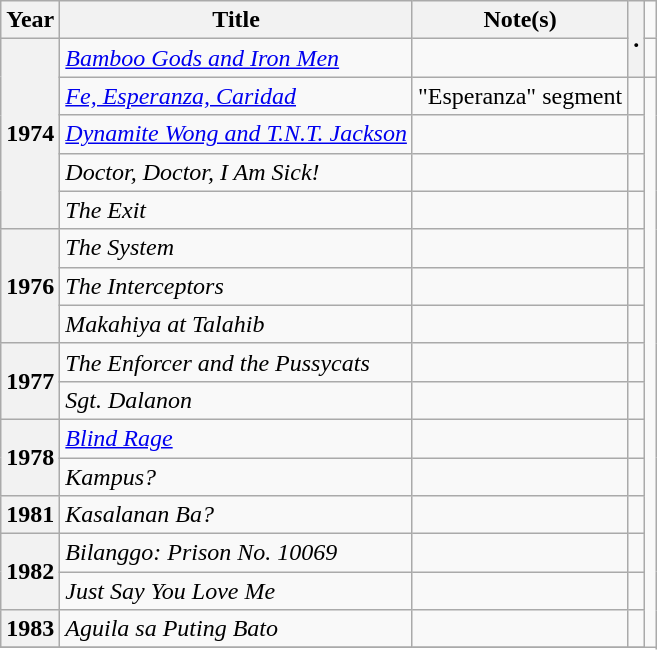<table class="wikitable plainrowheaders sortable">
<tr>
<th scope="col">Year</th>
<th scope="col">Title</th>
<th scope="col" class="unsortable">Note(s)</th>
<th rowspan="2" scope="col" class="unsortable">.</th>
</tr>
<tr>
<th rowspan="5" scope="row">1974</th>
<td><em><a href='#'>Bamboo Gods and Iron Men</a></em></td>
<td></td>
<td style="text-align:center;"></td>
</tr>
<tr>
<td><em><a href='#'>Fe, Esperanza, Caridad</a></em></td>
<td>"Esperanza" segment</td>
<td style="text-align:center;"></td>
</tr>
<tr>
<td><em><a href='#'>Dynamite Wong and T.N.T. Jackson</a></em></td>
<td></td>
<td style="text-align:center;"></td>
</tr>
<tr>
<td><em>Doctor, Doctor, I Am Sick!</em></td>
<td></td>
<td style="text-align:center;"></td>
</tr>
<tr>
<td><em>The Exit</em></td>
<td></td>
<td style="text-align:center;"></td>
</tr>
<tr>
<th rowspan="3" scope="row">1976</th>
<td><em>The System</em></td>
<td></td>
<td style="text-align:center;"></td>
</tr>
<tr>
<td><em>The Interceptors</em></td>
<td></td>
<td style="text-align:center;"></td>
</tr>
<tr>
<td><em>Makahiya at Talahib</em></td>
<td></td>
<td style="text-align:center;"></td>
</tr>
<tr>
<th rowspan="2" scope="row">1977</th>
<td><em>The Enforcer and the Pussycats</em></td>
<td></td>
<td style="text-align:center;"></td>
</tr>
<tr>
<td><em>Sgt. Dalanon</em></td>
<td></td>
<td style="text-align:center;"></td>
</tr>
<tr>
<th rowspan="2" scope="row">1978</th>
<td><em><a href='#'>Blind Rage</a></em></td>
<td></td>
<td style="text-align:center;"></td>
</tr>
<tr>
<td><em>Kampus?</em></td>
<td></td>
<td style="text-align:center;"></td>
</tr>
<tr>
<th scope="row">1981</th>
<td><em>Kasalanan Ba?</em></td>
<td></td>
<td style="text-align:center;"></td>
</tr>
<tr>
<th rowspan="2" scope="row">1982</th>
<td><em>Bilanggo: Prison No. 10069</em></td>
<td></td>
<td style="text-align:center;"></td>
</tr>
<tr>
<td><em>Just Say You Love Me</em></td>
<td></td>
<td style="text-align:center;"></td>
</tr>
<tr>
<th scope="row">1983</th>
<td><em>Aguila sa Puting Bato</em></td>
<td></td>
<td style="text-align:center;"></td>
</tr>
<tr>
</tr>
</table>
